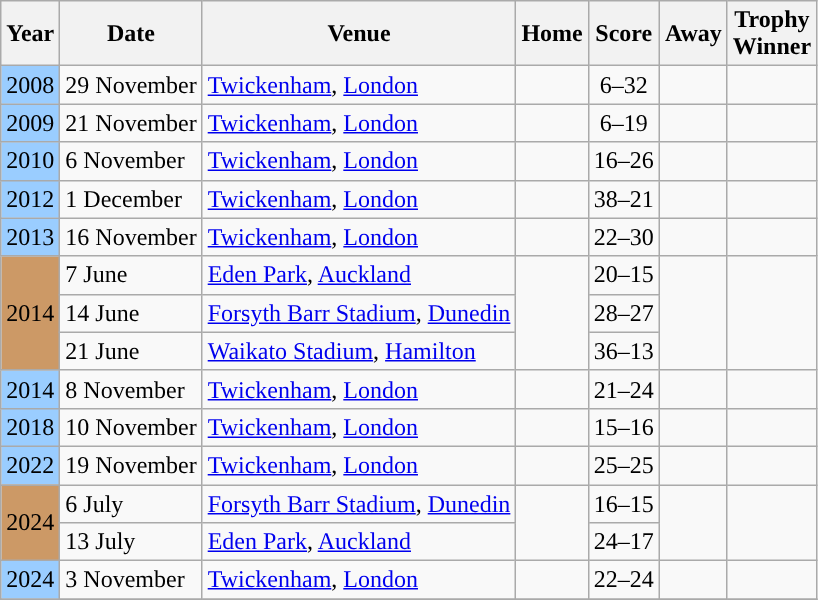<table class=wikitable>
<tr>
<th>Year</th>
<th>Date</th>
<th>Venue</th>
<th>Home</th>
<th>Score</th>
<th>Away</th>
<th>Trophy<br>Winner</th>
</tr>
<tr>
<td bgcolor=#9acdff>2008</td>
<td>29 November</td>
<td><a href='#'>Twickenham</a>, <a href='#'>London</a></td>
<td align=right></td>
<td align=center>6–32</td>
<td></td>
<td></td>
</tr>
<tr>
<td bgcolor=#9acdff>2009</td>
<td>21 November</td>
<td><a href='#'>Twickenham</a>, <a href='#'>London</a></td>
<td align=right></td>
<td align=center>6–19</td>
<td></td>
<td></td>
</tr>
<tr>
<td bgcolor=#9acdff>2010</td>
<td>6 November</td>
<td><a href='#'>Twickenham</a>, <a href='#'>London</a></td>
<td align=right></td>
<td align=center>16–26</td>
<td></td>
<td></td>
</tr>
<tr>
<td bgcolor=#9acdff>2012</td>
<td>1 December</td>
<td><a href='#'>Twickenham</a>, <a href='#'>London</a></td>
<td align=right></td>
<td align=center>38–21</td>
<td></td>
<td></td>
</tr>
<tr>
<td bgcolor=#9acdff>2013</td>
<td>16 November</td>
<td><a href='#'>Twickenham</a>, <a href='#'>London</a></td>
<td align=right></td>
<td align=center>22–30</td>
<td></td>
<td></td>
</tr>
<tr>
<td rowspan=3 bgcolor=#cc9966>2014</td>
<td>7 June</td>
<td><a href='#'>Eden Park</a>, <a href='#'>Auckland</a></td>
<td rowspan=3 align=right></td>
<td align=center>20–15</td>
<td rowspan=3></td>
<td rowspan=3></td>
</tr>
<tr>
<td>14 June</td>
<td><a href='#'>Forsyth Barr Stadium</a>, <a href='#'>Dunedin</a></td>
<td align="center">28–27</td>
</tr>
<tr>
<td>21 June</td>
<td><a href='#'>Waikato Stadium</a>, <a href='#'>Hamilton</a></td>
<td align=center>36–13</td>
</tr>
<tr>
<td bgcolor=#9acdff>2014</td>
<td>8 November</td>
<td><a href='#'>Twickenham</a>, <a href='#'>London</a></td>
<td align=right></td>
<td align=center>21–24</td>
<td></td>
<td></td>
</tr>
<tr>
<td bgcolor=#9acdff>2018</td>
<td>10 November</td>
<td><a href='#'>Twickenham</a>, <a href='#'>London</a></td>
<td align=right></td>
<td align=center>15–16</td>
<td></td>
<td></td>
</tr>
<tr>
<td bgcolor=#9acdff>2022</td>
<td>19 November</td>
<td><a href='#'>Twickenham</a>, <a href='#'>London</a></td>
<td align=right></td>
<td align=center>25–25</td>
<td></td>
<td></td>
</tr>
<tr>
<td rowspan=2 bgcolor=#cc9966>2024</td>
<td>6 July</td>
<td><a href='#'>Forsyth Barr Stadium</a>, <a href='#'>Dunedin</a></td>
<td rowspan=2 align=right></td>
<td align=center>16–15</td>
<td rowspan=2></td>
<td rowspan=2></td>
</tr>
<tr>
<td>13 July</td>
<td><a href='#'>Eden Park</a>, <a href='#'>Auckland</a></td>
<td align=center>24–17</td>
</tr>
<tr>
<td bgcolor=#9acdff>2024</td>
<td>3 November</td>
<td><a href='#'>Twickenham</a>, <a href='#'>London</a></td>
<td align=right></td>
<td align=center>22–24</td>
<td></td>
<td></td>
</tr>
<tr>
</tr>
</table>
